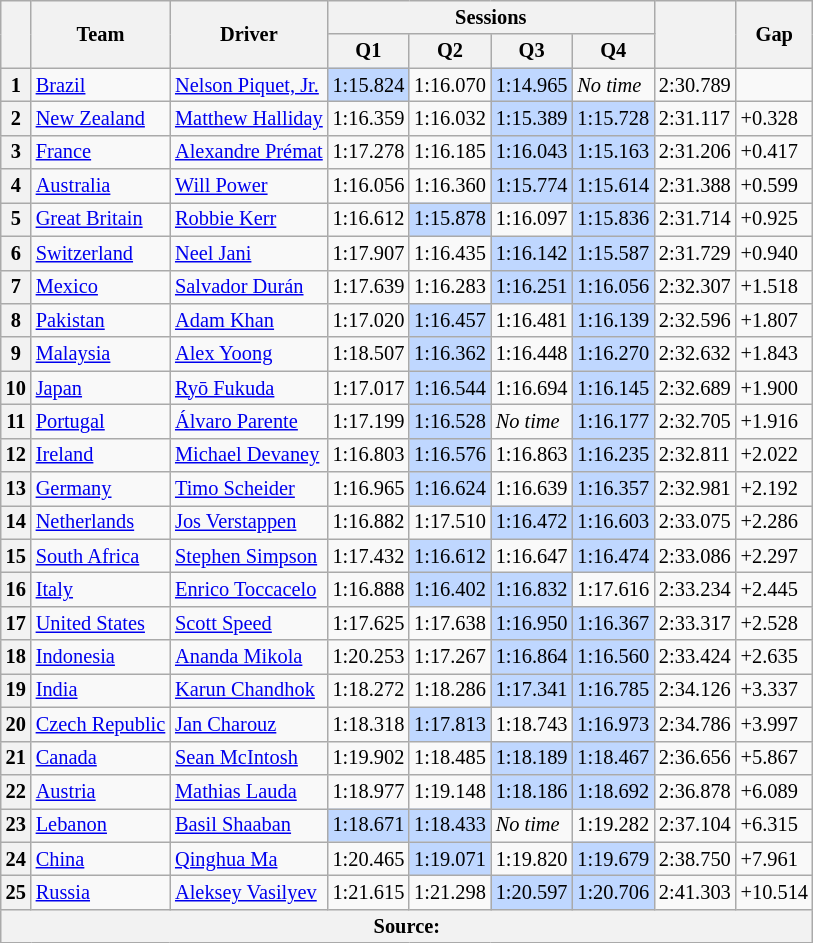<table class="wikitable" style="font-size: 85%">
<tr>
<th rowspan=2></th>
<th rowspan=2>Team</th>
<th rowspan=2>Driver</th>
<th colspan=4>Sessions</th>
<th rowspan=2></th>
<th rowspan=2>Gap</th>
</tr>
<tr>
<th>Q1</th>
<th>Q2</th>
<th>Q3</th>
<th>Q4</th>
</tr>
<tr>
<th>1</th>
<td> <a href='#'>Brazil</a></td>
<td><a href='#'>Nelson Piquet, Jr.</a></td>
<td style="background:#BFD7FF;">1:15.824</td>
<td>1:16.070</td>
<td style="background:#BFD7FF;">1:14.965</td>
<td><em>No time</em></td>
<td>2:30.789</td>
<td></td>
</tr>
<tr>
<th>2</th>
<td> <a href='#'>New Zealand</a></td>
<td><a href='#'>Matthew Halliday</a></td>
<td>1:16.359</td>
<td>1:16.032</td>
<td style="background:#BFD7FF;">1:15.389</td>
<td style="background:#BFD7FF;">1:15.728</td>
<td>2:31.117</td>
<td>+0.328</td>
</tr>
<tr>
<th>3</th>
<td> <a href='#'>France</a></td>
<td><a href='#'>Alexandre Prémat</a></td>
<td>1:17.278</td>
<td>1:16.185</td>
<td style="background:#BFD7FF;">1:16.043</td>
<td style="background:#BFD7FF;">1:15.163</td>
<td>2:31.206</td>
<td>+0.417</td>
</tr>
<tr>
<th>4</th>
<td> <a href='#'>Australia</a></td>
<td><a href='#'>Will Power</a></td>
<td>1:16.056</td>
<td>1:16.360</td>
<td style="background:#BFD7FF;">1:15.774</td>
<td style="background:#BFD7FF;">1:15.614</td>
<td>2:31.388</td>
<td>+0.599</td>
</tr>
<tr>
<th>5</th>
<td> <a href='#'>Great Britain</a></td>
<td><a href='#'>Robbie Kerr</a></td>
<td>1:16.612</td>
<td style="background:#BFD7FF;">1:15.878</td>
<td>1:16.097</td>
<td style="background:#BFD7FF;">1:15.836</td>
<td>2:31.714</td>
<td>+0.925</td>
</tr>
<tr>
<th>6</th>
<td> <a href='#'>Switzerland</a></td>
<td><a href='#'>Neel Jani</a></td>
<td>1:17.907</td>
<td>1:16.435</td>
<td style="background:#BFD7FF;">1:16.142</td>
<td style="background:#BFD7FF;">1:15.587</td>
<td>2:31.729</td>
<td>+0.940</td>
</tr>
<tr>
<th>7</th>
<td> <a href='#'>Mexico</a></td>
<td><a href='#'>Salvador Durán</a></td>
<td>1:17.639</td>
<td>1:16.283</td>
<td style="background:#BFD7FF;">1:16.251</td>
<td style="background:#BFD7FF;">1:16.056</td>
<td>2:32.307</td>
<td>+1.518</td>
</tr>
<tr>
<th>8</th>
<td> <a href='#'>Pakistan</a></td>
<td><a href='#'>Adam Khan</a></td>
<td>1:17.020</td>
<td style="background:#BFD7FF;">1:16.457</td>
<td>1:16.481</td>
<td style="background:#BFD7FF;">1:16.139</td>
<td>2:32.596</td>
<td>+1.807</td>
</tr>
<tr>
<th>9</th>
<td> <a href='#'>Malaysia</a></td>
<td><a href='#'>Alex Yoong</a></td>
<td>1:18.507</td>
<td style="background:#BFD7FF;">1:16.362</td>
<td>1:16.448</td>
<td style="background:#BFD7FF;">1:16.270</td>
<td>2:32.632</td>
<td>+1.843</td>
</tr>
<tr>
<th>10</th>
<td> <a href='#'>Japan</a></td>
<td><a href='#'>Ryō Fukuda</a></td>
<td>1:17.017</td>
<td style="background:#BFD7FF;">1:16.544</td>
<td>1:16.694</td>
<td style="background:#BFD7FF;">1:16.145</td>
<td>2:32.689</td>
<td>+1.900</td>
</tr>
<tr>
<th>11</th>
<td> <a href='#'>Portugal</a></td>
<td><a href='#'>Álvaro Parente</a></td>
<td>1:17.199</td>
<td style="background:#BFD7FF;">1:16.528</td>
<td><em>No time</em></td>
<td style="background:#BFD7FF;">1:16.177</td>
<td>2:32.705</td>
<td>+1.916</td>
</tr>
<tr>
<th>12</th>
<td> <a href='#'>Ireland</a></td>
<td><a href='#'>Michael Devaney</a></td>
<td>1:16.803</td>
<td style="background:#BFD7FF;">1:16.576</td>
<td>1:16.863</td>
<td style="background:#BFD7FF;">1:16.235</td>
<td>2:32.811</td>
<td>+2.022</td>
</tr>
<tr>
<th>13</th>
<td> <a href='#'>Germany</a></td>
<td><a href='#'>Timo Scheider</a></td>
<td>1:16.965</td>
<td style="background:#BFD7FF;">1:16.624</td>
<td>1:16.639</td>
<td style="background:#BFD7FF;">1:16.357</td>
<td>2:32.981</td>
<td>+2.192</td>
</tr>
<tr>
<th>14</th>
<td> <a href='#'>Netherlands</a></td>
<td><a href='#'>Jos Verstappen</a></td>
<td>1:16.882</td>
<td>1:17.510</td>
<td style="background:#BFD7FF;">1:16.472</td>
<td style="background:#BFD7FF;">1:16.603</td>
<td>2:33.075</td>
<td>+2.286</td>
</tr>
<tr>
<th>15</th>
<td> <a href='#'>South Africa</a></td>
<td><a href='#'>Stephen Simpson</a></td>
<td>1:17.432</td>
<td style="background:#BFD7FF;">1:16.612</td>
<td>1:16.647</td>
<td style="background:#BFD7FF;">1:16.474</td>
<td>2:33.086</td>
<td>+2.297</td>
</tr>
<tr>
<th>16</th>
<td> <a href='#'>Italy</a></td>
<td><a href='#'>Enrico Toccacelo</a></td>
<td>1:16.888</td>
<td style="background:#BFD7FF;">1:16.402</td>
<td style="background:#BFD7FF;">1:16.832</td>
<td>1:17.616</td>
<td>2:33.234</td>
<td>+2.445</td>
</tr>
<tr>
<th>17</th>
<td> <a href='#'>United States</a></td>
<td><a href='#'>Scott Speed</a></td>
<td>1:17.625</td>
<td>1:17.638</td>
<td style="background:#BFD7FF;">1:16.950</td>
<td style="background:#BFD7FF;">1:16.367</td>
<td>2:33.317</td>
<td>+2.528</td>
</tr>
<tr>
<th>18</th>
<td> <a href='#'>Indonesia</a></td>
<td><a href='#'>Ananda Mikola</a></td>
<td>1:20.253</td>
<td>1:17.267</td>
<td style="background:#BFD7FF;">1:16.864</td>
<td style="background:#BFD7FF;">1:16.560</td>
<td>2:33.424</td>
<td>+2.635</td>
</tr>
<tr>
<th>19</th>
<td> <a href='#'>India</a></td>
<td><a href='#'>Karun Chandhok</a></td>
<td>1:18.272</td>
<td>1:18.286</td>
<td style="background:#BFD7FF;">1:17.341</td>
<td style="background:#BFD7FF;">1:16.785</td>
<td>2:34.126</td>
<td>+3.337</td>
</tr>
<tr>
<th>20</th>
<td> <a href='#'>Czech Republic</a></td>
<td><a href='#'>Jan Charouz</a></td>
<td>1:18.318</td>
<td style="background:#BFD7FF;">1:17.813</td>
<td>1:18.743</td>
<td style="background:#BFD7FF;">1:16.973</td>
<td>2:34.786</td>
<td>+3.997</td>
</tr>
<tr>
<th>21</th>
<td> <a href='#'>Canada</a></td>
<td><a href='#'>Sean McIntosh</a></td>
<td>1:19.902</td>
<td>1:18.485</td>
<td style="background:#BFD7FF;">1:18.189</td>
<td style="background:#BFD7FF;">1:18.467</td>
<td>2:36.656</td>
<td>+5.867</td>
</tr>
<tr>
<th>22</th>
<td> <a href='#'>Austria</a></td>
<td><a href='#'>Mathias Lauda</a></td>
<td>1:18.977</td>
<td>1:19.148</td>
<td style="background:#BFD7FF;">1:18.186</td>
<td style="background:#BFD7FF;">1:18.692</td>
<td>2:36.878</td>
<td>+6.089</td>
</tr>
<tr>
<th>23</th>
<td> <a href='#'>Lebanon</a></td>
<td><a href='#'>Basil Shaaban</a></td>
<td style="background:#BFD7FF;">1:18.671</td>
<td style="background:#BFD7FF;">1:18.433</td>
<td><em>No time</em></td>
<td>1:19.282</td>
<td>2:37.104</td>
<td>+6.315</td>
</tr>
<tr>
<th>24</th>
<td> <a href='#'>China</a></td>
<td><a href='#'>Qinghua Ma</a></td>
<td>1:20.465</td>
<td style="background:#BFD7FF;">1:19.071</td>
<td>1:19.820</td>
<td style="background:#BFD7FF;">1:19.679</td>
<td>2:38.750</td>
<td>+7.961</td>
</tr>
<tr>
<th>25</th>
<td> <a href='#'>Russia</a></td>
<td><a href='#'>Aleksey Vasilyev</a></td>
<td>1:21.615</td>
<td>1:21.298</td>
<td style="background:#BFD7FF;">1:20.597</td>
<td style="background:#BFD7FF;">1:20.706</td>
<td>2:41.303</td>
<td>+10.514</td>
</tr>
<tr>
<th colspan=9>Source:</th>
</tr>
</table>
